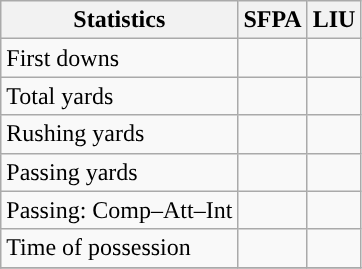<table class="wikitable" style="float: left;">
<tr>
<th>Statistics</th>
<th>SFPA</th>
<th>LIU</th>
</tr>
<tr>
<td>First downs</td>
<td></td>
<td></td>
</tr>
<tr>
<td>Total yards</td>
<td></td>
<td></td>
</tr>
<tr>
<td>Rushing yards</td>
<td></td>
<td></td>
</tr>
<tr>
<td>Passing yards</td>
<td></td>
<td></td>
</tr>
<tr>
<td>Passing: Comp–Att–Int</td>
<td></td>
<td></td>
</tr>
<tr>
<td>Time of possession</td>
<td></td>
<td></td>
</tr>
<tr>
</tr>
</table>
